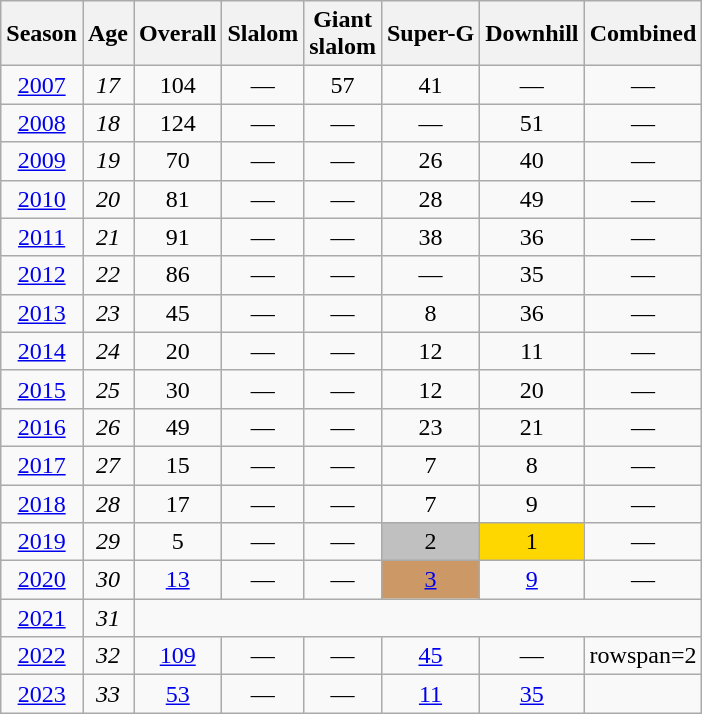<table class=wikitable style="text-align:center">
<tr>
<th>Season</th>
<th>Age</th>
<th>Overall</th>
<th>Slalom</th>
<th>Giant<br>slalom</th>
<th>Super-G</th>
<th>Downhill</th>
<th>Combined</th>
</tr>
<tr>
<td><a href='#'>2007</a></td>
<td><em>17</em></td>
<td>104</td>
<td>—</td>
<td>57</td>
<td>41</td>
<td>—</td>
<td>—</td>
</tr>
<tr>
<td><a href='#'>2008</a></td>
<td><em>18</em></td>
<td>124</td>
<td>—</td>
<td>—</td>
<td>—</td>
<td>51</td>
<td>—</td>
</tr>
<tr>
<td><a href='#'>2009</a></td>
<td><em>19</em></td>
<td>70</td>
<td>—</td>
<td>—</td>
<td>26</td>
<td>40</td>
<td>—</td>
</tr>
<tr>
<td><a href='#'>2010</a></td>
<td><em>20</em></td>
<td>81</td>
<td>—</td>
<td>—</td>
<td>28</td>
<td>49</td>
<td>—</td>
</tr>
<tr>
<td><a href='#'>2011</a></td>
<td><em>21</em></td>
<td>91</td>
<td>—</td>
<td>—</td>
<td>38</td>
<td>36</td>
<td>—</td>
</tr>
<tr>
<td><a href='#'>2012</a></td>
<td><em>22</em></td>
<td>86</td>
<td>—</td>
<td>—</td>
<td>—</td>
<td>35</td>
<td>—</td>
</tr>
<tr>
<td><a href='#'>2013</a></td>
<td><em>23</em></td>
<td>45</td>
<td>—</td>
<td>—</td>
<td>8</td>
<td>36</td>
<td>—</td>
</tr>
<tr>
<td><a href='#'>2014</a></td>
<td><em>24</em></td>
<td>20</td>
<td>—</td>
<td>—</td>
<td>12</td>
<td>11</td>
<td>—</td>
</tr>
<tr>
<td><a href='#'>2015</a></td>
<td><em>25</em></td>
<td>30</td>
<td>—</td>
<td>—</td>
<td>12</td>
<td>20</td>
<td>—</td>
</tr>
<tr>
<td><a href='#'>2016</a></td>
<td><em>26</em></td>
<td>49</td>
<td>—</td>
<td>—</td>
<td>23</td>
<td>21</td>
<td>—</td>
</tr>
<tr>
<td><a href='#'>2017</a></td>
<td><em>27</em></td>
<td>15</td>
<td>—</td>
<td>—</td>
<td>7</td>
<td>8</td>
<td>—</td>
</tr>
<tr>
<td><a href='#'>2018</a></td>
<td><em>28</em></td>
<td>17</td>
<td>—</td>
<td>—</td>
<td>7</td>
<td>9</td>
<td>—</td>
</tr>
<tr>
<td><a href='#'>2019</a></td>
<td><em>29</em></td>
<td>5</td>
<td>—</td>
<td>—</td>
<td bgcolor="silver">2</td>
<td bgcolor="gold">1</td>
<td>—</td>
</tr>
<tr>
<td><a href='#'>2020</a></td>
<td><em>30</em></td>
<td><a href='#'>13</a></td>
<td>—</td>
<td>—</td>
<td style="background:#c96;"><a href='#'>3</a></td>
<td><a href='#'>9</a></td>
<td>—</td>
</tr>
<tr>
<td><a href='#'>2021</a></td>
<td><em>31</em></td>
<td colspan="6"><em></em></td>
</tr>
<tr>
<td><a href='#'>2022</a></td>
<td><em>32</em></td>
<td><a href='#'>109</a></td>
<td>—</td>
<td>—</td>
<td><a href='#'>45</a></td>
<td>—</td>
<td>rowspan=2 </td>
</tr>
<tr>
<td><a href='#'>2023</a></td>
<td><em>33</em></td>
<td><a href='#'>53</a></td>
<td>—</td>
<td>—</td>
<td><a href='#'>11</a></td>
<td><a href='#'>35</a></td>
</tr>
</table>
